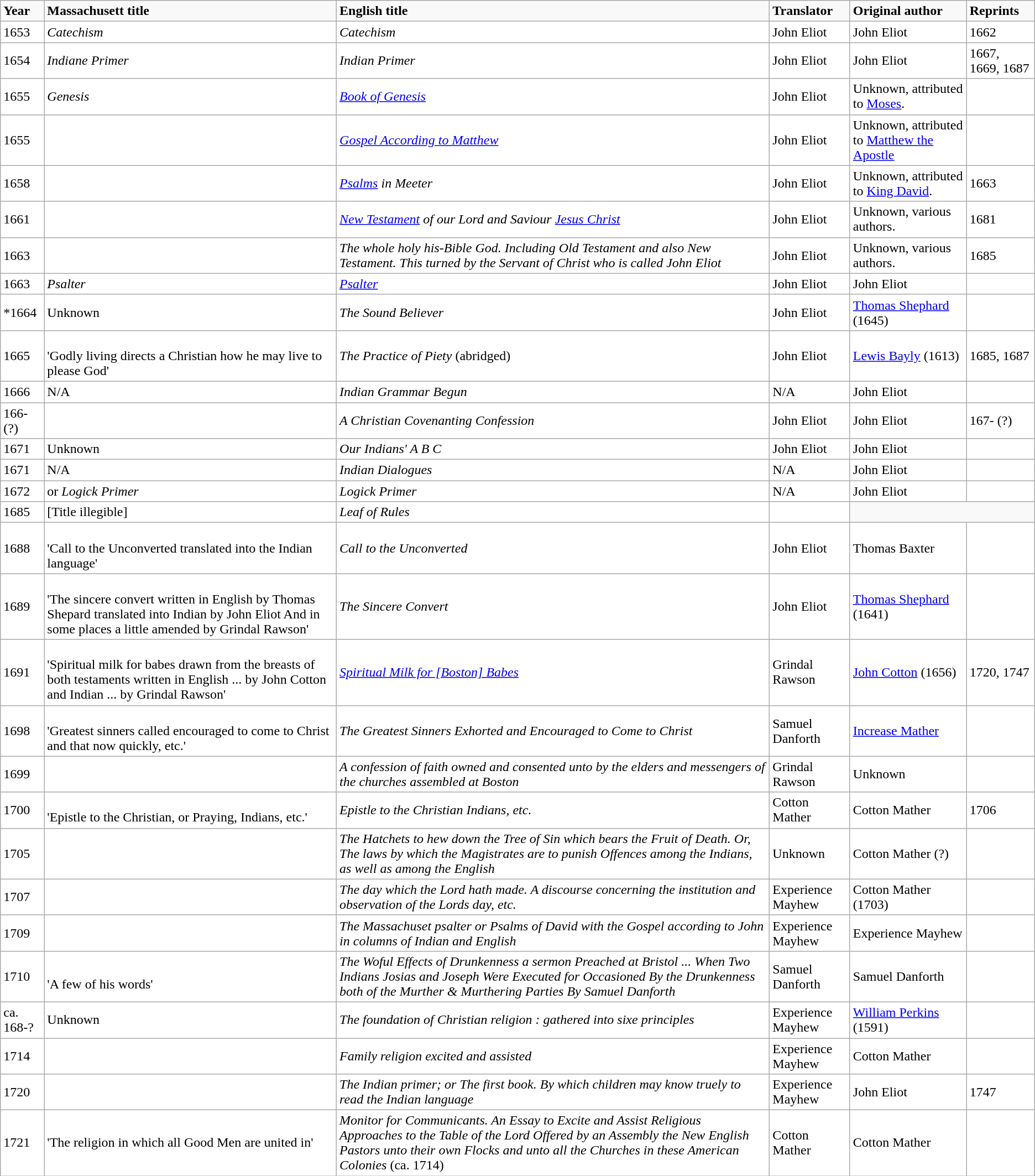<table class="wikitable">
<tr ----bgcolor="#eeeeee">
<td><strong>Year</strong></td>
<td><strong>Massachusett title</strong></td>
<td><strong>English title</strong></td>
<td><strong>Translator</strong></td>
<td><strong>Original author</strong></td>
<td><strong>Reprints</strong></td>
</tr>
<tr ---- bgcolor="#ffffff">
<td>1653</td>
<td><em>Catechism</em></td>
<td><em>Catechism</em></td>
<td>John Eliot</td>
<td>John Eliot</td>
<td>1662</td>
</tr>
<tr ---- bgcolor="#ffffff">
<td>1654</td>
<td><em>Indiane Primer</em></td>
<td><em>Indian Primer</em></td>
<td>John Eliot</td>
<td>John Eliot</td>
<td>1667, 1669, 1687</td>
</tr>
<tr ---- bgcolor="#ffffff">
<td>1655</td>
<td><em>Genesis</em></td>
<td><em><a href='#'>Book of Genesis</a></em></td>
<td>John Eliot</td>
<td>Unknown, attributed to <a href='#'>Moses</a>.</td>
<td></td>
</tr>
<tr ---- bgcolor="#ffffff">
<td>1655</td>
<td></td>
<td><em><a href='#'>Gospel According to Matthew</a></em></td>
<td>John Eliot</td>
<td>Unknown, attributed to <a href='#'>Matthew the Apostle</a></td>
<td></td>
</tr>
<tr ---- bgcolor="#ffffff">
<td>1658</td>
<td></td>
<td><em><a href='#'>Psalms</a> in Meeter</em></td>
<td>John Eliot</td>
<td>Unknown, attributed to <a href='#'>King David</a>.</td>
<td>1663</td>
</tr>
<tr ---- bgcolor="#ffffff">
<td>1661</td>
<td></td>
<td><em><a href='#'>New Testament</a> of our Lord and Saviour <a href='#'>Jesus Christ</a></em></td>
<td>John Eliot</td>
<td>Unknown, various authors.</td>
<td>1681</td>
</tr>
<tr ---- bgcolor="#ffffff">
<td>1663</td>
<td><br></td>
<td><em>The whole holy his-Bible God. Including Old Testament and also New Testament. This turned by the Servant of Christ who is called John Eliot</em></td>
<td>John Eliot</td>
<td>Unknown, various authors.</td>
<td>1685</td>
</tr>
<tr ---- bgcolor="#ffffff">
<td>1663</td>
<td><em>Psalter</em></td>
<td><em><a href='#'>Psalter</a></em></td>
<td>John Eliot</td>
<td>John Eliot</td>
<td></td>
</tr>
<tr ---- bgcolor="#ffffff">
<td>*1664</td>
<td>Unknown</td>
<td><em>The Sound Believer</em></td>
<td>John Eliot</td>
<td><a href='#'>Thomas Shephard</a> (1645)</td>
<td></td>
</tr>
<tr ---- bgcolor="#ffffff">
<td>1665</td>
<td><br>'Godly living directs a Christian how he may live to please God'</td>
<td><em>The Practice of Piety</em> (abridged)</td>
<td>John Eliot</td>
<td><a href='#'>Lewis Bayly</a> (1613)</td>
<td>1685, 1687</td>
</tr>
<tr ---- bgcolor="#ffffff">
<td>1666</td>
<td>N/A</td>
<td><em>Indian Grammar Begun</em></td>
<td>N/A</td>
<td>John Eliot</td>
<td></td>
</tr>
<tr ---- bgcolor="#ffffff">
<td>166- (?)</td>
<td></td>
<td><em>A Christian Covenanting Confession</em></td>
<td>John Eliot</td>
<td>John Eliot</td>
<td>167- (?)</td>
</tr>
<tr ---- bgcolor="#ffffff">
<td>1671</td>
<td>Unknown</td>
<td><em>Our Indians' A B C</em></td>
<td>John Eliot</td>
<td>John Eliot</td>
<td></td>
</tr>
<tr ---- bgcolor="#ffffff">
<td>1671</td>
<td>N/A</td>
<td><em>Indian Dialogues</em></td>
<td>N/A</td>
<td>John Eliot</td>
<td></td>
</tr>
<tr ---- bgcolor="#ffffff">
<td>1672</td>
<td> or <em>Logick Primer</em></td>
<td><em>Logick Primer</em></td>
<td>N/A</td>
<td>John Eliot</td>
<td></td>
</tr>
<tr ---- bgcolor="#ffffff">
<td>1685</td>
<td> [Title illegible]</td>
<td><em>Leaf of Rules</em></td>
<td></td>
</tr>
<tr ---- bgcolor="#ffffff">
<td>1688</td>
<td><br>'Call to the Unconverted translated into the Indian language'</td>
<td><em>Call to the Unconverted</em></td>
<td>John Eliot</td>
<td>Thomas Baxter</td>
<td></td>
</tr>
<tr ---- bgcolor="#ffffff">
<td>1689</td>
<td><br>'The sincere convert written in English by Thomas Shepard translated into Indian by John Eliot And in some places a little amended by Grindal Rawson'</td>
<td><em>The Sincere Convert</em></td>
<td>John Eliot</td>
<td><a href='#'>Thomas Shephard</a> (1641)</td>
<td></td>
</tr>
<tr ---- bgcolor="#ffffff">
<td>1691</td>
<td><br>'Spiritual milk for babes drawn from the breasts of both testaments written in English ... by John Cotton and Indian ... by Grindal Rawson'</td>
<td><em><a href='#'>Spiritual Milk for [Boston] Babes</a></em></td>
<td>Grindal Rawson</td>
<td><a href='#'>John Cotton</a> (1656)</td>
<td>1720, 1747</td>
</tr>
<tr ---- bgcolor="#ffffff">
<td>1698</td>
<td><br>'Greatest sinners called encouraged to come to Christ and that now quickly, etc.'</td>
<td><em>The Greatest Sinners Exhorted and Encouraged to Come to Christ</em></td>
<td>Samuel Danforth</td>
<td><a href='#'>Increase Mather</a></td>
<td></td>
</tr>
<tr ---- bgcolor="#ffffff">
<td>1699</td>
<td></td>
<td><em>A confession of faith owned and consented unto by the elders and messengers of the churches assembled at Boston</em></td>
<td>Grindal Rawson</td>
<td>Unknown</td>
<td></td>
</tr>
<tr ---- bgcolor="#ffffff">
<td>1700</td>
<td><br>'Epistle to the Christian, or Praying, Indians, etc.'</td>
<td><em>Epistle to the Christian Indians, etc.</em></td>
<td>Cotton Mather</td>
<td>Cotton Mather</td>
<td>1706</td>
</tr>
<tr ---- bgcolor="#ffffff">
<td>1705</td>
<td></td>
<td><em>The Hatchets to hew down the Tree of Sin which bears the Fruit of Death. Or, The laws by which the Magistrates are to punish Offences among the Indians, as well as among the English</em></td>
<td>Unknown</td>
<td>Cotton Mather (?)</td>
<td></td>
</tr>
<tr ---- bgcolor="#ffffff">
<td>1707</td>
<td></td>
<td><em>The day which the Lord hath made. A discourse concerning the institution and observation of the Lords day, etc.</em></td>
<td>Experience Mayhew</td>
<td>Cotton Mather (1703)</td>
<td></td>
</tr>
<tr ---- bgcolor="#ffffff">
<td>1709</td>
<td></td>
<td><em>The Massachuset psalter or Psalms of David with the Gospel according to John in columns of Indian and English</em></td>
<td>Experience Mayhew</td>
<td>Experience Mayhew</td>
<td></td>
</tr>
<tr ---- bgcolor="#ffffff">
<td>1710</td>
<td><br>'A few of his words'</td>
<td><em>The Woful Effects of Drunkenness a sermon Preached at Bristol ... When Two Indians Josias and Joseph Were Executed for Occasioned By the Drunkenness both of the Murther & Murthering Parties By Samuel Danforth</em></td>
<td>Samuel Danforth</td>
<td>Samuel Danforth</td>
<td></td>
</tr>
<tr ---- bgcolor="#ffffff">
<td>ca. 168-?</td>
<td>Unknown</td>
<td><em>The foundation of Christian religion : gathered into sixe principles</em></td>
<td>Experience Mayhew</td>
<td><a href='#'>William Perkins</a> (1591)</td>
<td></td>
</tr>
<tr ---- bgcolor="#ffffff">
<td>1714</td>
<td></td>
<td><em>Family religion excited and assisted</em></td>
<td>Experience Mayhew</td>
<td>Cotton Mather</td>
<td></td>
</tr>
<tr ---- bgcolor="#ffffff">
<td>1720</td>
<td></td>
<td><em>The Indian primer; or The first book. By which children may know truely to read the Indian language</em></td>
<td>Experience Mayhew</td>
<td>John Eliot</td>
<td>1747</td>
</tr>
<tr ---- bgcolor="#ffffff">
<td>1721</td>
<td>'The religion in which all Good Men are united in'</td>
<td><em>Monitor for Communicants. An Essay to Excite and Assist Religious Approaches to the Table of the Lord Offered by an Assembly the New English Pastors unto their own Flocks and unto all the Churches in these American Colonies</em> (ca. 1714)</td>
<td>Cotton Mather</td>
<td>Cotton Mather</td>
<td></td>
</tr>
</table>
